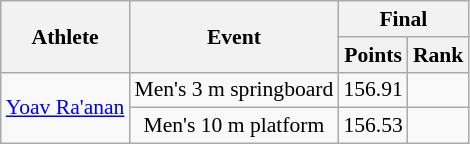<table class="wikitable" style="font-size:90%">
<tr>
<th rowspan="2">Athlete</th>
<th rowspan="2">Event</th>
<th colspan="2">Final</th>
</tr>
<tr>
<th>Points</th>
<th>Rank</th>
</tr>
<tr>
<td rowspan="2"><a href='#'>Yoav Ra'anan</a></td>
<td align=center>Men's 3 m springboard</td>
<td align=center>156.91</td>
<td align=center></td>
</tr>
<tr>
<td align=center>Men's 10 m platform</td>
<td align=center>156.53</td>
<td align=center></td>
</tr>
</table>
